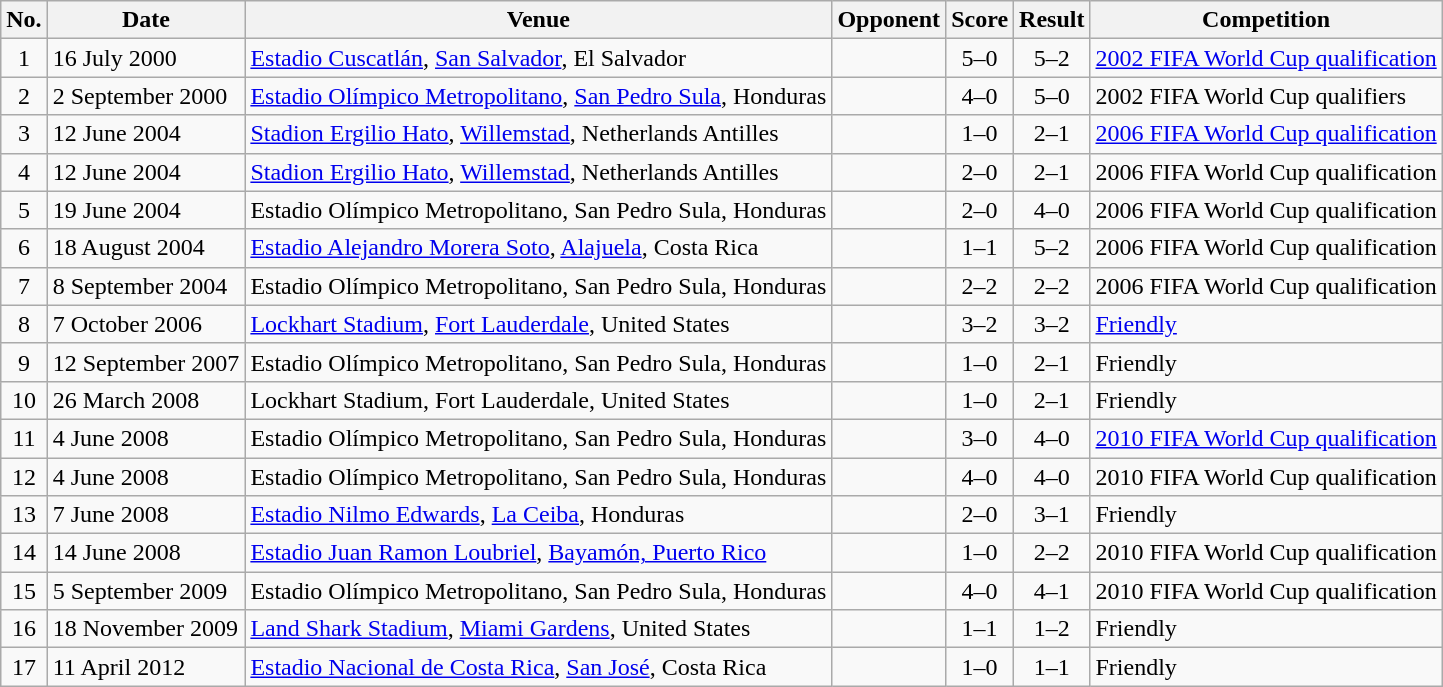<table class="wikitable sortable">
<tr>
<th scope="col">No.</th>
<th scope="col">Date</th>
<th scope="col">Venue</th>
<th scope="col">Opponent</th>
<th scope="col">Score</th>
<th scope="col">Result</th>
<th scope="col">Competition</th>
</tr>
<tr>
<td style="text-align:center">1</td>
<td>16 July 2000</td>
<td><a href='#'>Estadio Cuscatlán</a>, <a href='#'>San Salvador</a>, El Salvador</td>
<td></td>
<td style="text-align:center">5–0</td>
<td style="text-align:center">5–2</td>
<td><a href='#'>2002 FIFA World Cup qualification</a></td>
</tr>
<tr>
<td style="text-align:center">2</td>
<td>2 September 2000</td>
<td><a href='#'>Estadio Olímpico Metropolitano</a>, <a href='#'>San Pedro Sula</a>, Honduras</td>
<td></td>
<td style="text-align:center">4–0</td>
<td style="text-align:center">5–0</td>
<td>2002 FIFA World Cup qualifiers</td>
</tr>
<tr>
<td style="text-align:center">3</td>
<td>12 June 2004</td>
<td><a href='#'>Stadion Ergilio Hato</a>, <a href='#'>Willemstad</a>, Netherlands Antilles</td>
<td></td>
<td style="text-align:center">1–0</td>
<td style="text-align:center">2–1</td>
<td><a href='#'>2006 FIFA World Cup qualification</a></td>
</tr>
<tr>
<td style="text-align:center">4</td>
<td>12 June 2004</td>
<td><a href='#'>Stadion Ergilio Hato</a>, <a href='#'>Willemstad</a>, Netherlands Antilles</td>
<td></td>
<td style="text-align:center">2–0</td>
<td style="text-align:center">2–1</td>
<td>2006 FIFA World Cup qualification</td>
</tr>
<tr>
<td style="text-align:center">5</td>
<td>19 June 2004</td>
<td>Estadio Olímpico Metropolitano, San Pedro Sula, Honduras</td>
<td></td>
<td style="text-align:center">2–0</td>
<td style="text-align:center">4–0</td>
<td>2006 FIFA World Cup qualification</td>
</tr>
<tr>
<td style="text-align:center">6</td>
<td>18 August 2004</td>
<td><a href='#'>Estadio Alejandro Morera Soto</a>, <a href='#'>Alajuela</a>, Costa Rica</td>
<td></td>
<td style="text-align:center">1–1</td>
<td style="text-align:center">5–2</td>
<td>2006 FIFA World Cup qualification</td>
</tr>
<tr>
<td style="text-align:center">7</td>
<td>8 September 2004</td>
<td>Estadio Olímpico Metropolitano, San Pedro Sula, Honduras</td>
<td></td>
<td style="text-align:center">2–2</td>
<td style="text-align:center">2–2</td>
<td>2006 FIFA World Cup qualification</td>
</tr>
<tr>
<td style="text-align:center">8</td>
<td>7 October 2006</td>
<td><a href='#'>Lockhart Stadium</a>, <a href='#'>Fort Lauderdale</a>, United States</td>
<td></td>
<td style="text-align:center">3–2</td>
<td style="text-align:center">3–2</td>
<td><a href='#'>Friendly</a></td>
</tr>
<tr>
<td style="text-align:center">9</td>
<td>12 September 2007</td>
<td>Estadio Olímpico Metropolitano, San Pedro Sula, Honduras</td>
<td></td>
<td style="text-align:center">1–0</td>
<td style="text-align:center">2–1</td>
<td>Friendly</td>
</tr>
<tr>
<td style="text-align:center">10</td>
<td>26 March 2008</td>
<td>Lockhart Stadium, Fort Lauderdale, United States</td>
<td></td>
<td style="text-align:center">1–0</td>
<td style="text-align:center">2–1</td>
<td>Friendly</td>
</tr>
<tr>
<td style="text-align:center">11</td>
<td>4 June 2008</td>
<td>Estadio Olímpico Metropolitano, San Pedro Sula, Honduras</td>
<td></td>
<td style="text-align:center">3–0</td>
<td style="text-align:center">4–0</td>
<td><a href='#'>2010 FIFA World Cup qualification</a></td>
</tr>
<tr>
<td style="text-align:center">12</td>
<td>4 June 2008</td>
<td>Estadio Olímpico Metropolitano, San Pedro Sula, Honduras</td>
<td></td>
<td style="text-align:center">4–0</td>
<td style="text-align:center">4–0</td>
<td>2010 FIFA World Cup qualification</td>
</tr>
<tr>
<td style="text-align:center">13</td>
<td>7 June 2008</td>
<td><a href='#'>Estadio Nilmo Edwards</a>, <a href='#'>La Ceiba</a>, Honduras</td>
<td></td>
<td style="text-align:center">2–0</td>
<td style="text-align:center">3–1</td>
<td>Friendly</td>
</tr>
<tr>
<td style="text-align:center">14</td>
<td>14 June 2008</td>
<td><a href='#'>Estadio Juan Ramon Loubriel</a>, <a href='#'>Bayamón, Puerto Rico</a></td>
<td></td>
<td style="text-align:center">1–0</td>
<td style="text-align:center">2–2</td>
<td>2010 FIFA World Cup qualification</td>
</tr>
<tr>
<td style="text-align:center">15</td>
<td>5 September 2009</td>
<td>Estadio Olímpico Metropolitano, San Pedro Sula, Honduras</td>
<td></td>
<td style="text-align:center">4–0</td>
<td style="text-align:center">4–1</td>
<td>2010 FIFA World Cup qualification</td>
</tr>
<tr>
<td style="text-align:center">16</td>
<td>18 November 2009</td>
<td><a href='#'>Land Shark Stadium</a>, <a href='#'>Miami Gardens</a>, United States</td>
<td></td>
<td style="text-align:center">1–1</td>
<td style="text-align:center">1–2</td>
<td>Friendly</td>
</tr>
<tr>
<td style="text-align:center">17</td>
<td>11 April 2012</td>
<td><a href='#'>Estadio Nacional de Costa Rica</a>, <a href='#'>San José</a>, Costa Rica</td>
<td></td>
<td style="text-align:center">1–0</td>
<td style="text-align:center">1–1</td>
<td>Friendly</td>
</tr>
</table>
